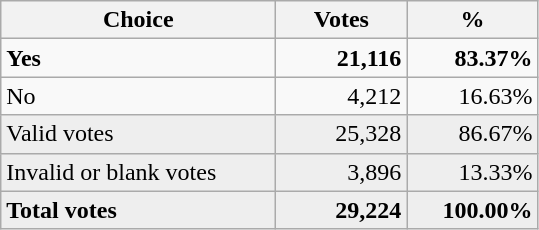<table class="wikitable">
<tr>
<th style=width:11em>Choice</th>
<th style=width:5em>Votes</th>
<th style=width:5em>%</th>
</tr>
<tr>
<td> <strong>Yes</strong></td>
<td style="text-align: right;"><strong>21,116</strong></td>
<td style="text-align: right;"><strong>83.37%</strong></td>
</tr>
<tr>
<td> No</td>
<td style="text-align: right;">4,212</td>
<td style="text-align: right;">16.63%</td>
</tr>
<tr style="background-color:#eeeeee" |>
<td>Valid votes</td>
<td style="text-align: right;">25,328</td>
<td style="text-align: right;">86.67%</td>
</tr>
<tr style="background-color:#eeeeee" |>
<td>Invalid or blank votes</td>
<td style="text-align: right;">3,896</td>
<td style="text-align: right;">13.33%</td>
</tr>
<tr style="background-color:#eeeeee" |>
<td><strong>Total votes </strong></td>
<td style="text-align: right;"><strong>29,224</strong></td>
<td style="text-align: right;"><strong>100.00%</strong></td>
</tr>
</table>
